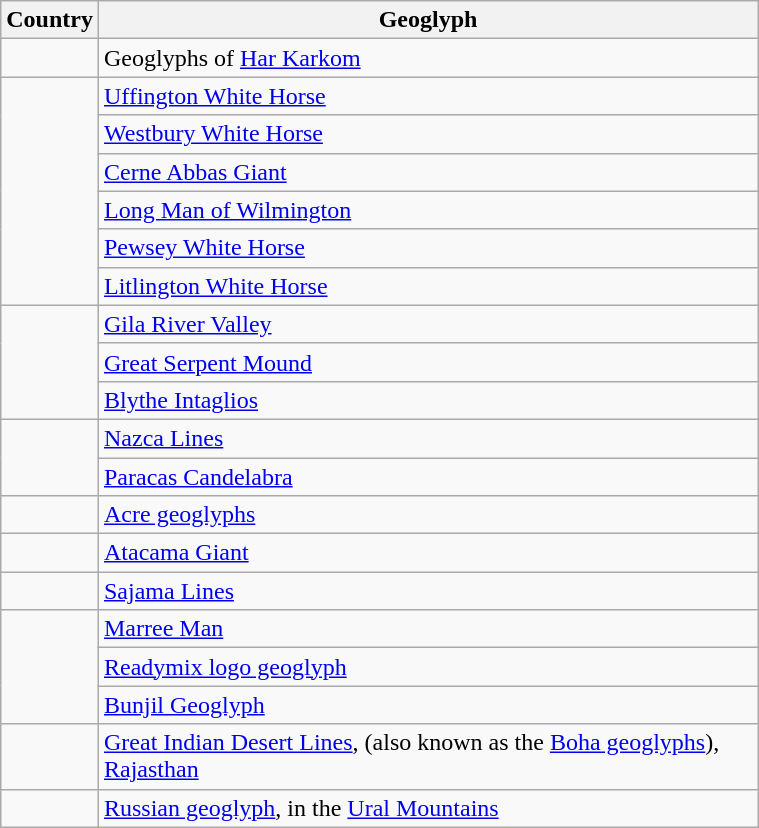<table class="wikitable" width=40% style="font-size:100%; text-align:left;">
<tr>
<th>Country</th>
<th>Geoglyph</th>
</tr>
<tr>
<td></td>
<td>Geoglyphs of <a href='#'>Har Karkom</a></td>
</tr>
<tr>
<td rowspan=6></td>
<td><a href='#'>Uffington White Horse</a></td>
</tr>
<tr>
<td><a href='#'>Westbury White Horse</a></td>
</tr>
<tr>
<td><a href='#'>Cerne Abbas Giant</a></td>
</tr>
<tr>
<td><a href='#'>Long Man of Wilmington</a></td>
</tr>
<tr>
<td><a href='#'>Pewsey White Horse</a></td>
</tr>
<tr>
<td><a href='#'>Litlington White Horse</a></td>
</tr>
<tr>
<td rowspan=3></td>
<td><a href='#'>Gila River Valley</a></td>
</tr>
<tr>
<td><a href='#'>Great Serpent Mound</a></td>
</tr>
<tr>
<td><a href='#'>Blythe Intaglios</a></td>
</tr>
<tr>
<td rowspan=2></td>
<td><a href='#'>Nazca Lines</a></td>
</tr>
<tr>
<td><a href='#'>Paracas Candelabra</a></td>
</tr>
<tr>
<td></td>
<td><a href='#'>Acre geoglyphs</a></td>
</tr>
<tr>
<td></td>
<td><a href='#'>Atacama Giant</a></td>
</tr>
<tr>
<td></td>
<td><a href='#'>Sajama Lines</a></td>
</tr>
<tr>
<td rowspan="3"></td>
<td><a href='#'>Marree Man</a></td>
</tr>
<tr>
<td><a href='#'>Readymix logo geoglyph</a></td>
</tr>
<tr>
<td><a href='#'>Bunjil Geoglyph</a></td>
</tr>
<tr>
<td></td>
<td><a href='#'>Great Indian Desert Lines</a>, (also known as the <a href='#'>Boha geoglyphs</a>), <a href='#'>Rajasthan</a></td>
</tr>
<tr>
<td></td>
<td><a href='#'>Russian geoglyph</a>, in the <a href='#'>Ural Mountains</a></td>
</tr>
</table>
